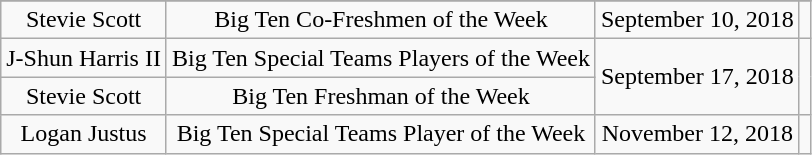<table class="wikitable" style="text-align: center">
<tr>
</tr>
<tr>
<td rowspan="1">Stevie Scott</td>
<td rowspan="1">Big Ten Co-Freshmen of the Week</td>
<td>September 10, 2018</td>
<td></td>
</tr>
<tr>
<td rowspan="1">J-Shun Harris II</td>
<td rowspan="1">Big Ten Special Teams Players of the Week</td>
<td rowspan="2">September 17, 2018</td>
<td rowspan="2"></td>
</tr>
<tr>
<td rowspan="1">Stevie Scott</td>
<td rowspan="1">Big Ten Freshman of the Week</td>
</tr>
<tr>
<td rowspan="1">Logan Justus</td>
<td rowspan="1">Big Ten Special Teams Player of the Week</td>
<td>November 12, 2018</td>
<td></td>
</tr>
</table>
